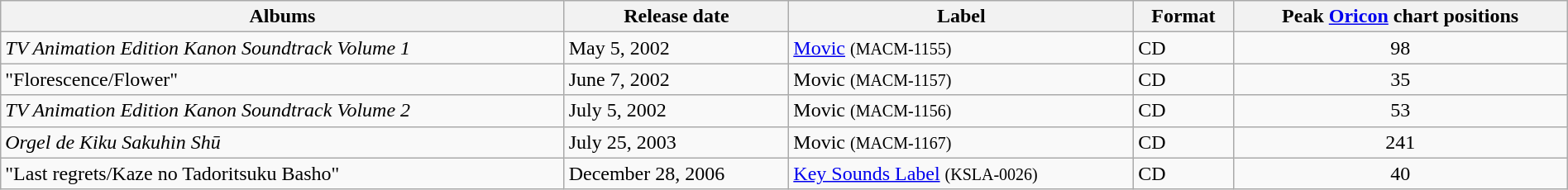<table class="wikitable" width="100%">
<tr>
<th rowspan="1">Albums</th>
<th rowspan="1">Release date</th>
<th rowspan="1">Label</th>
<th rowspan="1">Format</th>
<th colspan="1">Peak <a href='#'>Oricon</a> chart positions</th>
</tr>
<tr>
<td align="left"><em>TV Animation Edition Kanon Soundtrack Volume 1</em></td>
<td>May 5, 2002</td>
<td><a href='#'>Movic</a> <small>(MACM-1155)</small></td>
<td>CD</td>
<td align="center">98</td>
</tr>
<tr>
<td align="left">"Florescence/Flower"</td>
<td>June 7, 2002</td>
<td>Movic <small>(MACM-1157)</small></td>
<td>CD</td>
<td align="center">35</td>
</tr>
<tr>
<td align="left"><em>TV Animation Edition Kanon Soundtrack Volume 2</em></td>
<td>July 5, 2002</td>
<td>Movic <small>(MACM-1156)</small></td>
<td>CD</td>
<td align="center">53</td>
</tr>
<tr>
<td align="left"><em>Orgel de Kiku Sakuhin Shū</em></td>
<td>July 25, 2003</td>
<td>Movic <small>(MACM-1167)</small></td>
<td>CD</td>
<td align="center">241</td>
</tr>
<tr>
<td align="left">"Last regrets/Kaze no Tadoritsuku Basho"</td>
<td>December 28, 2006</td>
<td><a href='#'>Key Sounds Label</a> <small>(KSLA-0026)</small></td>
<td>CD</td>
<td align="center">40</td>
</tr>
</table>
